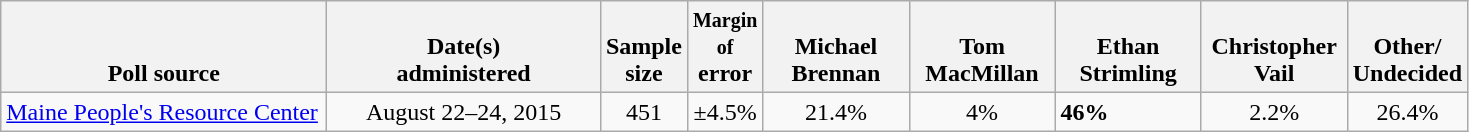<table class="wikitable">
<tr valign= bottom>
<th style="width:210px;">Poll source</th>
<th style="width:175px;">Date(s)<br>administered</th>
<th class=small>Sample<br>size</th>
<th style="width:40px;"><small>Margin of</small><br>error</th>
<th style="width:90px;">Michael<br>Brennan</th>
<th style="width:90px;">Tom<br>MacMillan</th>
<th style="width:90px;">Ethan<br>Strimling</th>
<th style="width:90px;">Christopher<br>Vail</th>
<th>Other/<br>Undecided</th>
</tr>
<tr>
<td><a href='#'>Maine People's Resource Center</a></td>
<td align=center>August 22–24, 2015</td>
<td align=center>451</td>
<td align=center>±4.5%</td>
<td align=center>21.4%</td>
<td align=center>4%</td>
<td><strong>46%</strong></td>
<td align=center>2.2%</td>
<td align=center>26.4%</td>
</tr>
</table>
